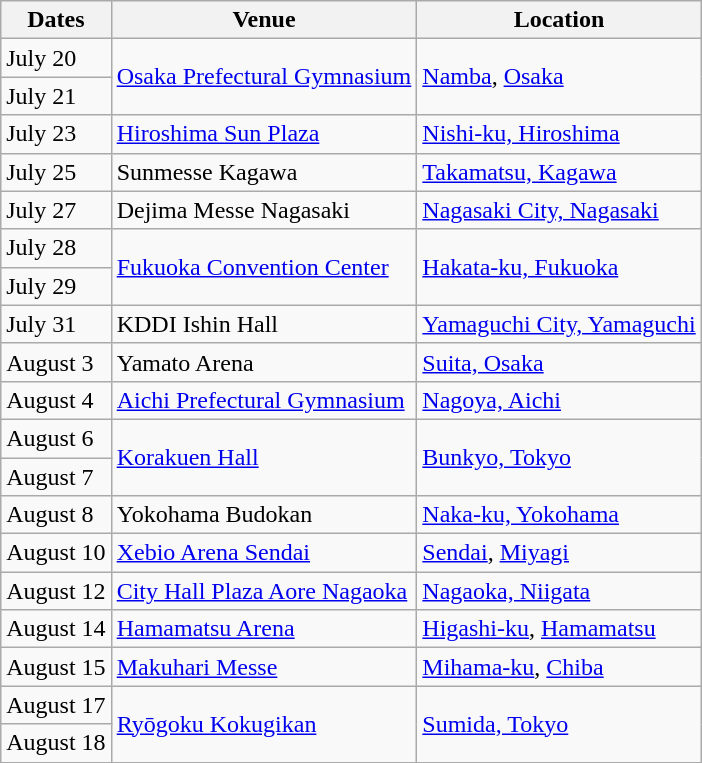<table class="wikitable style=">
<tr>
<th scope="col">Dates</th>
<th scope="col">Venue</th>
<th scope="col">Location</th>
</tr>
<tr>
<td>July 20</td>
<td rowspan="2"><a href='#'>Osaka Prefectural Gymnasium</a></td>
<td rowspan="2"><a href='#'>Namba</a>, <a href='#'>Osaka</a></td>
</tr>
<tr>
<td>July 21</td>
</tr>
<tr>
<td>July 23</td>
<td><a href='#'>Hiroshima Sun Plaza</a></td>
<td><a href='#'>Nishi-ku, Hiroshima</a></td>
</tr>
<tr>
<td>July 25</td>
<td>Sunmesse Kagawa</td>
<td><a href='#'>Takamatsu, Kagawa</a></td>
</tr>
<tr>
<td>July 27</td>
<td>Dejima Messe Nagasaki</td>
<td><a href='#'>Nagasaki City, Nagasaki</a></td>
</tr>
<tr>
<td>July 28</td>
<td rowspan="2"><a href='#'>Fukuoka Convention Center</a></td>
<td rowspan="2"><a href='#'>Hakata-ku, Fukuoka</a></td>
</tr>
<tr>
<td>July 29</td>
</tr>
<tr>
<td>July 31</td>
<td>KDDI Ishin Hall</td>
<td><a href='#'>Yamaguchi City, Yamaguchi</a></td>
</tr>
<tr>
<td>August 3</td>
<td>Yamato Arena</td>
<td><a href='#'>Suita, Osaka</a></td>
</tr>
<tr>
<td>August 4</td>
<td><a href='#'>Aichi Prefectural Gymnasium</a></td>
<td><a href='#'>Nagoya, Aichi</a></td>
</tr>
<tr>
<td>August 6</td>
<td rowspan="2"><a href='#'>Korakuen Hall</a></td>
<td rowspan="2"><a href='#'>Bunkyo, Tokyo</a></td>
</tr>
<tr>
<td>August 7</td>
</tr>
<tr>
<td>August 8</td>
<td>Yokohama Budokan</td>
<td><a href='#'>Naka-ku, Yokohama</a></td>
</tr>
<tr>
<td>August 10</td>
<td><a href='#'>Xebio Arena Sendai</a></td>
<td><a href='#'>Sendai</a>, <a href='#'>Miyagi</a></td>
</tr>
<tr>
<td>August 12</td>
<td><a href='#'>City Hall Plaza Aore Nagaoka</a></td>
<td><a href='#'>Nagaoka, Niigata</a></td>
</tr>
<tr>
<td>August 14</td>
<td><a href='#'>Hamamatsu Arena</a></td>
<td><a href='#'>Higashi-ku</a>, <a href='#'>Hamamatsu</a></td>
</tr>
<tr>
<td>August 15</td>
<td><a href='#'>Makuhari Messe</a></td>
<td><a href='#'>Mihama-ku</a>, <a href='#'>Chiba</a></td>
</tr>
<tr>
<td>August 17</td>
<td rowspan="2"><a href='#'>Ryōgoku Kokugikan</a></td>
<td rowspan="2"><a href='#'>Sumida, Tokyo</a></td>
</tr>
<tr>
<td>August 18</td>
</tr>
</table>
